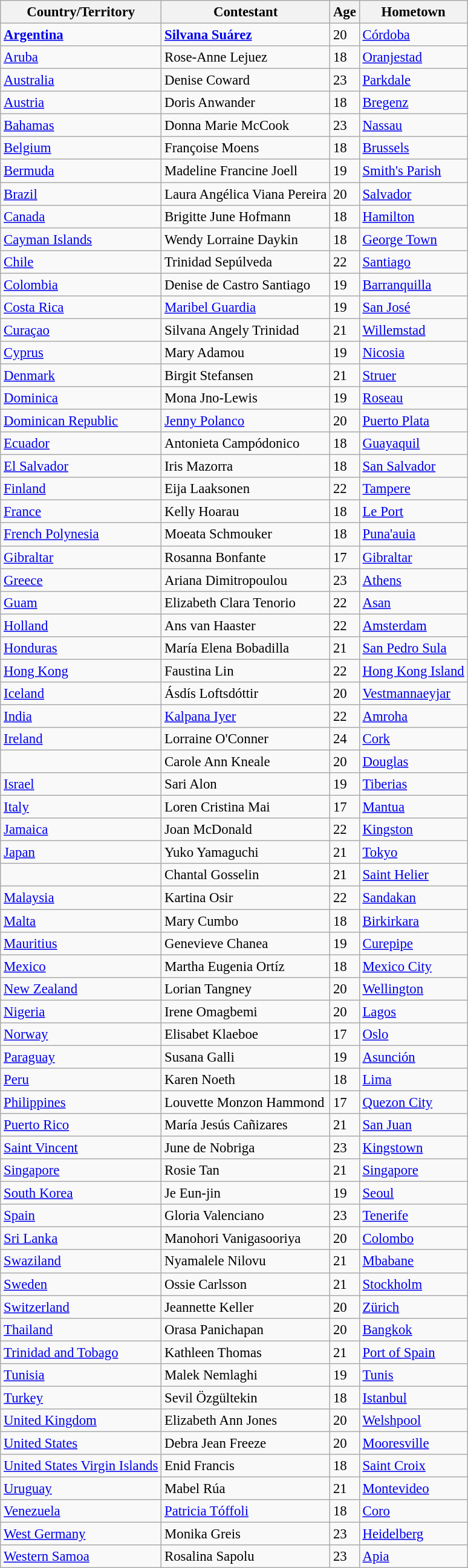<table class="wikitable sortable" style="font-size: 95%;">
<tr>
<th>Country/Territory</th>
<th>Contestant</th>
<th>Age</th>
<th>Hometown</th>
</tr>
<tr>
<td><strong> <a href='#'>Argentina</a></strong></td>
<td><strong><a href='#'>Silvana Suárez</a></strong></td>
<td>20</td>
<td><a href='#'>Córdoba</a></td>
</tr>
<tr>
<td> <a href='#'>Aruba</a></td>
<td>Rose-Anne Lejuez</td>
<td>18</td>
<td><a href='#'>Oranjestad</a></td>
</tr>
<tr>
<td> <a href='#'>Australia</a></td>
<td>Denise Coward</td>
<td>23</td>
<td><a href='#'>Parkdale</a></td>
</tr>
<tr>
<td> <a href='#'>Austria</a></td>
<td>Doris Anwander</td>
<td>18</td>
<td><a href='#'>Bregenz</a></td>
</tr>
<tr>
<td> <a href='#'>Bahamas</a></td>
<td>Donna Marie McCook</td>
<td>23</td>
<td><a href='#'>Nassau</a></td>
</tr>
<tr>
<td> <a href='#'>Belgium</a></td>
<td>Françoise Moens</td>
<td>18</td>
<td><a href='#'>Brussels</a></td>
</tr>
<tr>
<td> <a href='#'>Bermuda</a></td>
<td>Madeline Francine Joell</td>
<td>19</td>
<td><a href='#'>Smith's Parish</a></td>
</tr>
<tr>
<td> <a href='#'>Brazil</a></td>
<td>Laura Angélica Viana Pereira</td>
<td>20</td>
<td><a href='#'>Salvador</a></td>
</tr>
<tr>
<td> <a href='#'>Canada</a></td>
<td>Brigitte June Hofmann</td>
<td>18</td>
<td><a href='#'>Hamilton</a></td>
</tr>
<tr>
<td> <a href='#'>Cayman Islands</a></td>
<td>Wendy Lorraine Daykin</td>
<td>18</td>
<td><a href='#'>George Town</a></td>
</tr>
<tr>
<td> <a href='#'>Chile</a></td>
<td>Trinidad Sepúlveda</td>
<td>22</td>
<td><a href='#'>Santiago</a></td>
</tr>
<tr>
<td> <a href='#'>Colombia</a></td>
<td>Denise de Castro Santiago</td>
<td>19</td>
<td><a href='#'>Barranquilla</a></td>
</tr>
<tr>
<td> <a href='#'>Costa Rica</a></td>
<td><a href='#'>Maribel Guardia</a></td>
<td>19</td>
<td><a href='#'>San José</a></td>
</tr>
<tr>
<td> <a href='#'>Curaçao</a></td>
<td>Silvana Angely Trinidad</td>
<td>21</td>
<td><a href='#'>Willemstad</a></td>
</tr>
<tr>
<td> <a href='#'>Cyprus</a></td>
<td>Mary Adamou</td>
<td>19</td>
<td><a href='#'>Nicosia</a></td>
</tr>
<tr>
<td> <a href='#'>Denmark</a></td>
<td>Birgit Stefansen</td>
<td>21</td>
<td><a href='#'>Struer</a></td>
</tr>
<tr>
<td> <a href='#'>Dominica</a></td>
<td>Mona Jno-Lewis</td>
<td>19</td>
<td><a href='#'>Roseau</a></td>
</tr>
<tr>
<td> <a href='#'>Dominican Republic</a></td>
<td><a href='#'>Jenny Polanco</a></td>
<td>20</td>
<td><a href='#'>Puerto Plata</a></td>
</tr>
<tr>
<td> <a href='#'>Ecuador</a></td>
<td>Antonieta Campódonico</td>
<td>18</td>
<td><a href='#'>Guayaquil</a></td>
</tr>
<tr>
<td> <a href='#'>El Salvador</a></td>
<td>Iris Mazorra</td>
<td>18</td>
<td><a href='#'>San Salvador</a></td>
</tr>
<tr>
<td> <a href='#'>Finland</a></td>
<td>Eija Laaksonen</td>
<td>22</td>
<td><a href='#'>Tampere</a></td>
</tr>
<tr>
<td> <a href='#'>France</a></td>
<td>Kelly Hoarau</td>
<td>18</td>
<td><a href='#'>Le Port</a></td>
</tr>
<tr>
<td> <a href='#'>French Polynesia</a></td>
<td>Moeata Schmouker</td>
<td>18</td>
<td><a href='#'>Puna'auia</a></td>
</tr>
<tr>
<td> <a href='#'>Gibraltar</a></td>
<td>Rosanna Bonfante</td>
<td>17</td>
<td><a href='#'>Gibraltar</a></td>
</tr>
<tr>
<td> <a href='#'>Greece</a></td>
<td>Ariana Dimitropoulou</td>
<td>23</td>
<td><a href='#'>Athens</a></td>
</tr>
<tr>
<td> <a href='#'>Guam</a></td>
<td>Elizabeth Clara Tenorio</td>
<td>22</td>
<td><a href='#'>Asan</a></td>
</tr>
<tr>
<td> <a href='#'>Holland</a></td>
<td>Ans van Haaster</td>
<td>22</td>
<td><a href='#'>Amsterdam</a></td>
</tr>
<tr>
<td> <a href='#'>Honduras</a></td>
<td>María Elena Bobadilla</td>
<td>21</td>
<td><a href='#'>San Pedro Sula</a></td>
</tr>
<tr>
<td> <a href='#'>Hong Kong</a></td>
<td>Faustina Lin</td>
<td>22</td>
<td><a href='#'>Hong Kong Island</a></td>
</tr>
<tr>
<td> <a href='#'>Iceland</a></td>
<td>Ásdís Loftsdóttir</td>
<td>20</td>
<td><a href='#'>Vestmannaeyjar</a></td>
</tr>
<tr>
<td> <a href='#'>India</a></td>
<td><a href='#'>Kalpana Iyer</a></td>
<td>22</td>
<td><a href='#'>Amroha</a></td>
</tr>
<tr>
<td> <a href='#'>Ireland</a></td>
<td>Lorraine O'Conner</td>
<td>24</td>
<td><a href='#'>Cork</a></td>
</tr>
<tr>
<td></td>
<td>Carole Ann Kneale</td>
<td>20</td>
<td><a href='#'>Douglas</a></td>
</tr>
<tr>
<td> <a href='#'>Israel</a></td>
<td>Sari Alon</td>
<td>19</td>
<td><a href='#'>Tiberias</a></td>
</tr>
<tr>
<td> <a href='#'>Italy</a></td>
<td>Loren Cristina Mai</td>
<td>17</td>
<td><a href='#'>Mantua</a></td>
</tr>
<tr>
<td> <a href='#'>Jamaica</a></td>
<td>Joan McDonald</td>
<td>22</td>
<td><a href='#'>Kingston</a></td>
</tr>
<tr>
<td> <a href='#'>Japan</a></td>
<td>Yuko Yamaguchi</td>
<td>21</td>
<td><a href='#'>Tokyo</a></td>
</tr>
<tr>
<td></td>
<td>Chantal Gosselin</td>
<td>21</td>
<td><a href='#'>Saint Helier</a></td>
</tr>
<tr>
<td> <a href='#'>Malaysia</a></td>
<td>Kartina Osir</td>
<td>22</td>
<td><a href='#'>Sandakan</a></td>
</tr>
<tr>
<td> <a href='#'>Malta</a></td>
<td>Mary Cumbo</td>
<td>18</td>
<td><a href='#'>Birkirkara</a></td>
</tr>
<tr>
<td> <a href='#'>Mauritius</a></td>
<td>Genevieve Chanea</td>
<td>19</td>
<td><a href='#'>Curepipe</a></td>
</tr>
<tr>
<td> <a href='#'>Mexico</a></td>
<td>Martha Eugenia Ortíz</td>
<td>18</td>
<td><a href='#'>Mexico City</a></td>
</tr>
<tr>
<td> <a href='#'>New Zealand</a></td>
<td>Lorian Tangney</td>
<td>20</td>
<td><a href='#'>Wellington</a></td>
</tr>
<tr>
<td> <a href='#'>Nigeria</a></td>
<td>Irene Omagbemi</td>
<td>20</td>
<td><a href='#'>Lagos</a></td>
</tr>
<tr>
<td> <a href='#'>Norway</a></td>
<td>Elisabet Klaeboe</td>
<td>17</td>
<td><a href='#'>Oslo</a></td>
</tr>
<tr>
<td> <a href='#'>Paraguay</a></td>
<td>Susana Galli</td>
<td>19</td>
<td><a href='#'>Asunción</a></td>
</tr>
<tr>
<td> <a href='#'>Peru</a></td>
<td>Karen Noeth</td>
<td>18</td>
<td><a href='#'>Lima</a></td>
</tr>
<tr>
<td> <a href='#'>Philippines</a></td>
<td>Louvette Monzon Hammond</td>
<td>17</td>
<td><a href='#'>Quezon City</a></td>
</tr>
<tr>
<td> <a href='#'>Puerto Rico</a></td>
<td>María Jesús Cañizares</td>
<td>21</td>
<td><a href='#'>San Juan</a></td>
</tr>
<tr>
<td> <a href='#'>Saint Vincent</a></td>
<td>June de Nobriga</td>
<td>23</td>
<td><a href='#'>Kingstown</a></td>
</tr>
<tr>
<td> <a href='#'>Singapore</a></td>
<td>Rosie Tan</td>
<td>21</td>
<td><a href='#'>Singapore</a></td>
</tr>
<tr>
<td> <a href='#'>South Korea</a></td>
<td>Je Eun-jin</td>
<td>19</td>
<td><a href='#'>Seoul</a></td>
</tr>
<tr>
<td> <a href='#'>Spain</a></td>
<td>Gloria Valenciano</td>
<td>23</td>
<td><a href='#'>Tenerife</a></td>
</tr>
<tr>
<td> <a href='#'>Sri Lanka</a></td>
<td>Manohori Vanigasooriya</td>
<td>20</td>
<td><a href='#'>Colombo</a></td>
</tr>
<tr>
<td> <a href='#'>Swaziland</a></td>
<td>Nyamalele Nilovu</td>
<td>21</td>
<td><a href='#'>Mbabane</a></td>
</tr>
<tr>
<td> <a href='#'>Sweden</a></td>
<td>Ossie Carlsson</td>
<td>21</td>
<td><a href='#'>Stockholm</a></td>
</tr>
<tr>
<td> <a href='#'>Switzerland</a></td>
<td>Jeannette Keller</td>
<td>20</td>
<td><a href='#'>Zürich</a></td>
</tr>
<tr>
<td> <a href='#'>Thailand</a></td>
<td>Orasa Panichapan</td>
<td>20</td>
<td><a href='#'>Bangkok</a></td>
</tr>
<tr>
<td> <a href='#'>Trinidad and Tobago</a></td>
<td>Kathleen Thomas</td>
<td>21</td>
<td><a href='#'>Port of Spain</a></td>
</tr>
<tr>
<td> <a href='#'>Tunisia</a></td>
<td>Malek Nemlaghi</td>
<td>19</td>
<td><a href='#'>Tunis</a></td>
</tr>
<tr>
<td> <a href='#'>Turkey</a></td>
<td>Sevil Özgültekin</td>
<td>18</td>
<td><a href='#'>Istanbul</a></td>
</tr>
<tr>
<td> <a href='#'>United Kingdom</a></td>
<td>Elizabeth Ann Jones</td>
<td>20</td>
<td><a href='#'>Welshpool</a></td>
</tr>
<tr>
<td> <a href='#'>United States</a></td>
<td>Debra Jean Freeze</td>
<td>20</td>
<td><a href='#'>Mooresville</a></td>
</tr>
<tr>
<td> <a href='#'>United States Virgin Islands</a></td>
<td>Enid Francis</td>
<td>18</td>
<td><a href='#'>Saint Croix</a></td>
</tr>
<tr>
<td> <a href='#'>Uruguay</a></td>
<td>Mabel Rúa</td>
<td>21</td>
<td><a href='#'>Montevideo</a></td>
</tr>
<tr>
<td> <a href='#'>Venezuela</a></td>
<td><a href='#'>Patricia Tóffoli</a></td>
<td>18</td>
<td><a href='#'>Coro</a></td>
</tr>
<tr>
<td> <a href='#'>West Germany</a></td>
<td>Monika Greis</td>
<td>23</td>
<td><a href='#'>Heidelberg</a></td>
</tr>
<tr>
<td> <a href='#'>Western Samoa</a></td>
<td>Rosalina Sapolu</td>
<td>23</td>
<td><a href='#'>Apia</a></td>
</tr>
</table>
